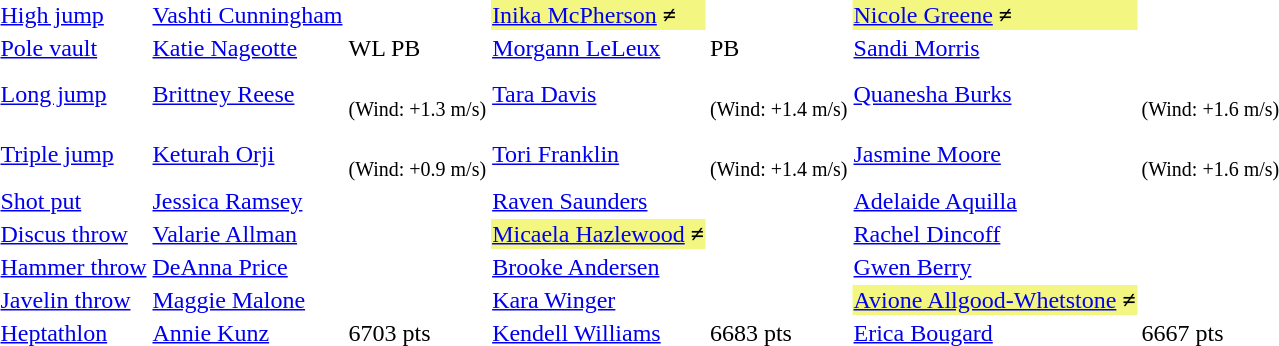<table>
<tr>
<td><a href='#'>High jump</a> </td>
<td><a href='#'>Vashti Cunningham</a></td>
<td></td>
<td bgcolor=#F3F781><a href='#'>Inika McPherson</a> <strong>≠</strong></td>
<td></td>
<td bgcolor=#F3F781><a href='#'>Nicole Greene</a> <strong>≠</strong></td>
<td></td>
</tr>
<tr>
<td><a href='#'>Pole vault</a></td>
<td><a href='#'>Katie Nageotte</a></td>
<td> WL  PB</td>
<td><a href='#'>Morgann LeLeux</a></td>
<td> PB</td>
<td><a href='#'>Sandi Morris</a></td>
<td></td>
</tr>
<tr>
<td><a href='#'>Long jump</a></td>
<td><a href='#'>Brittney Reese</a></td>
<td><br><small>(Wind: +1.3 m/s)</small></td>
<td><a href='#'>Tara Davis</a></td>
<td><br><small>(Wind: +1.4 m/s)</small></td>
<td><a href='#'>Quanesha Burks</a></td>
<td><br><small>(Wind: +1.6 m/s)</small></td>
</tr>
<tr>
<td><a href='#'>Triple jump</a></td>
<td><a href='#'>Keturah Orji</a></td>
<td> <br><small>(Wind: +0.9 m/s)</small></td>
<td><a href='#'>Tori Franklin</a></td>
<td><br><small>(Wind: +1.4 m/s)</small></td>
<td><a href='#'>Jasmine Moore</a></td>
<td><br><small>(Wind: +1.6 m/s)</small></td>
</tr>
<tr>
<td><a href='#'>Shot put</a></td>
<td><a href='#'>Jessica Ramsey</a></td>
<td> </td>
<td><a href='#'>Raven Saunders</a></td>
<td></td>
<td><a href='#'>Adelaide Aquilla</a></td>
<td></td>
</tr>
<tr>
<td><a href='#'>Discus throw</a> </td>
<td><a href='#'>Valarie Allman</a></td>
<td></td>
<td bgcolor=#F3F781><a href='#'>Micaela Hazlewood</a> <strong>≠</strong></td>
<td></td>
<td><a href='#'>Rachel Dincoff</a></td>
<td></td>
</tr>
<tr>
<td><a href='#'>Hammer throw</a></td>
<td><a href='#'>DeAnna Price</a></td>
<td>  </td>
<td><a href='#'>Brooke Andersen</a></td>
<td></td>
<td><a href='#'>Gwen Berry</a></td>
<td></td>
</tr>
<tr>
<td><a href='#'>Javelin throw</a> </td>
<td><a href='#'>Maggie Malone</a></td>
<td></td>
<td><a href='#'>Kara Winger</a></td>
<td></td>
<td bgcolor=#F3F781><a href='#'>Avione Allgood-Whetstone</a> <strong>≠</strong></td>
<td></td>
</tr>
<tr>
<td><a href='#'>Heptathlon</a></td>
<td><a href='#'>Annie Kunz</a></td>
<td>6703 pts</td>
<td><a href='#'>Kendell Williams</a></td>
<td>6683 pts</td>
<td><a href='#'>Erica Bougard</a></td>
<td>6667 pts</td>
</tr>
</table>
